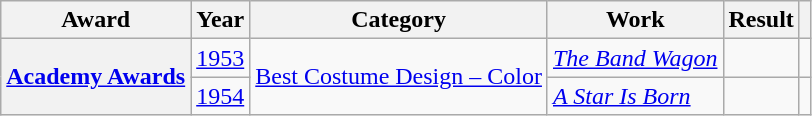<table class="wikitable">
<tr>
<th>Award</th>
<th>Year</th>
<th>Category</th>
<th>Work</th>
<th>Result</th>
<th class="unsortable"></th>
</tr>
<tr>
<th rowspan="2" scope="row" style="text-align:center;"><a href='#'>Academy Awards</a></th>
<td style="text-align:center;"><a href='#'>1953</a></td>
<td rowspan="2"><a href='#'>Best Costume Design – Color</a></td>
<td><em><a href='#'>The Band Wagon</a></em></td>
<td></td>
<td style="text-align:center;"></td>
</tr>
<tr>
<td style="text-align:center;"><a href='#'>1954</a></td>
<td><em><a href='#'>A Star Is Born</a></em></td>
<td></td>
<td style="text-align:center;"></td>
</tr>
</table>
